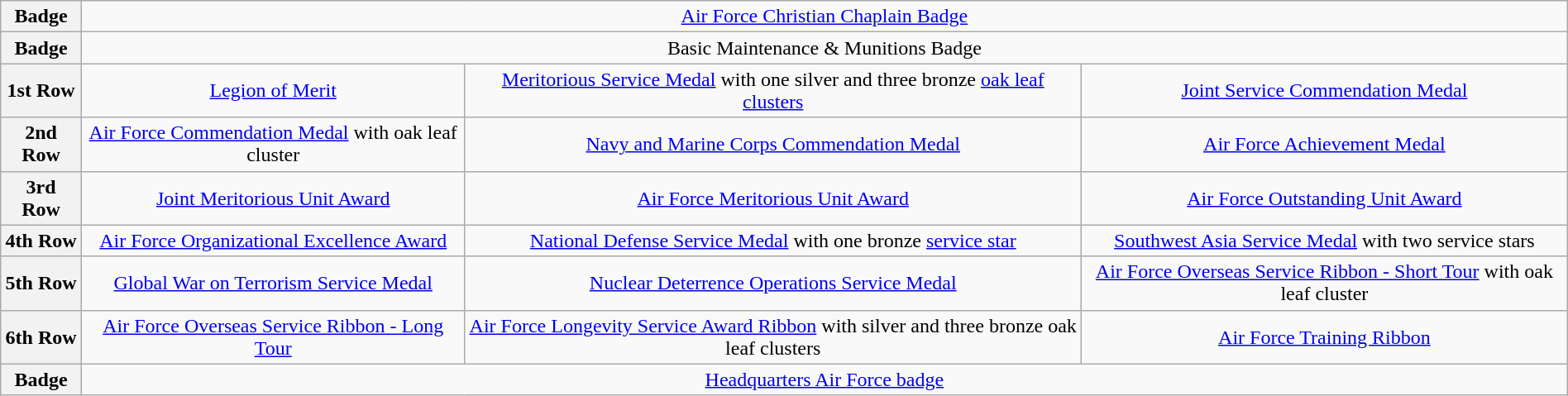<table class="wikitable" style="margin:1em auto; text-align:center;">
<tr>
<th>Badge</th>
<td colspan="3"><a href='#'>Air Force Christian Chaplain Badge</a></td>
</tr>
<tr>
<th>Badge</th>
<td colspan="3">Basic Maintenance & Munitions Badge</td>
</tr>
<tr>
<th>1st Row</th>
<td><a href='#'>Legion of Merit</a></td>
<td><a href='#'>Meritorious Service Medal</a> with one silver and three bronze <a href='#'>oak leaf clusters</a></td>
<td><a href='#'>Joint Service Commendation Medal</a></td>
</tr>
<tr>
<th>2nd Row</th>
<td><a href='#'>Air Force Commendation Medal</a> with oak leaf cluster</td>
<td><a href='#'>Navy and Marine Corps Commendation Medal</a></td>
<td><a href='#'>Air Force Achievement Medal</a></td>
</tr>
<tr>
<th>3rd Row</th>
<td><a href='#'>Joint Meritorious Unit Award</a></td>
<td><a href='#'>Air Force Meritorious Unit Award</a></td>
<td><a href='#'>Air Force Outstanding Unit Award</a></td>
</tr>
<tr>
<th>4th Row</th>
<td><a href='#'>Air Force Organizational Excellence Award</a></td>
<td><a href='#'>National Defense Service Medal</a> with one bronze <a href='#'>service star</a></td>
<td><a href='#'>Southwest Asia Service Medal</a> with two service stars</td>
</tr>
<tr>
<th>5th Row</th>
<td><a href='#'>Global War on Terrorism Service Medal</a></td>
<td><a href='#'>Nuclear Deterrence Operations Service Medal</a></td>
<td><a href='#'>Air Force Overseas Service Ribbon - Short Tour</a> with oak leaf cluster</td>
</tr>
<tr>
<th>6th Row</th>
<td><a href='#'>Air Force Overseas Service Ribbon - Long Tour</a></td>
<td><a href='#'>Air Force Longevity Service Award Ribbon</a> with silver and three bronze oak leaf clusters</td>
<td><a href='#'>Air Force Training Ribbon</a></td>
</tr>
<tr>
<th>Badge</th>
<td colspan="3"><a href='#'>Headquarters Air Force badge</a></td>
</tr>
</table>
